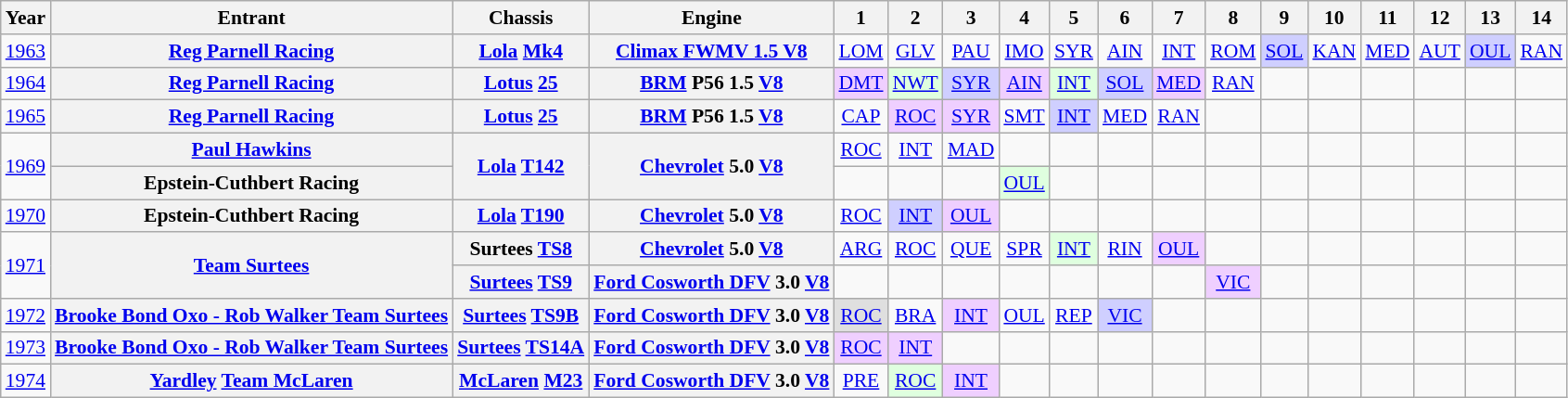<table class="wikitable" style="text-align:center; font-size:90%">
<tr>
<th>Year</th>
<th>Entrant</th>
<th>Chassis</th>
<th>Engine</th>
<th>1</th>
<th>2</th>
<th>3</th>
<th>4</th>
<th>5</th>
<th>6</th>
<th>7</th>
<th>8</th>
<th>9</th>
<th>10</th>
<th>11</th>
<th>12</th>
<th>13</th>
<th>14</th>
</tr>
<tr>
<td><a href='#'>1963</a></td>
<th><a href='#'>Reg Parnell Racing</a></th>
<th><a href='#'>Lola</a> <a href='#'>Mk4</a></th>
<th><a href='#'>Climax FWMV 1.5 V8</a></th>
<td><a href='#'>LOM</a></td>
<td><a href='#'>GLV</a></td>
<td><a href='#'>PAU</a></td>
<td><a href='#'>IMO</a></td>
<td><a href='#'>SYR</a></td>
<td><a href='#'>AIN</a></td>
<td><a href='#'>INT</a></td>
<td><a href='#'>ROM</a></td>
<td style="background:#CFCFFF;"><a href='#'>SOL</a><br></td>
<td><a href='#'>KAN</a></td>
<td><a href='#'>MED</a></td>
<td><a href='#'>AUT</a></td>
<td style="background:#CFCFFF;"><a href='#'>OUL</a><br></td>
<td><a href='#'>RAN</a></td>
</tr>
<tr>
<td><a href='#'>1964</a></td>
<th><a href='#'>Reg Parnell Racing</a></th>
<th><a href='#'>Lotus</a> <a href='#'>25</a></th>
<th><a href='#'>BRM</a> P56 1.5 <a href='#'>V8</a></th>
<td style="background:#EFCFFF;"><a href='#'>DMT</a><br></td>
<td style="background:#DFFFDF;"><a href='#'>NWT</a><br></td>
<td style="background:#CFCFFF;"><a href='#'>SYR</a><br></td>
<td style="background:#EFCFFF;"><a href='#'>AIN</a><br></td>
<td style="background:#DFFFDF;"><a href='#'>INT</a><br></td>
<td style="background:#CFCFFF;"><a href='#'>SOL</a><br></td>
<td style="background:#EFCFFF;"><a href='#'>MED</a><br></td>
<td><a href='#'>RAN</a></td>
<td></td>
<td></td>
<td></td>
<td></td>
<td></td>
<td></td>
</tr>
<tr>
<td><a href='#'>1965</a></td>
<th><a href='#'>Reg Parnell Racing</a></th>
<th><a href='#'>Lotus</a> <a href='#'>25</a></th>
<th><a href='#'>BRM</a> P56 1.5 <a href='#'>V8</a></th>
<td><a href='#'>CAP</a></td>
<td style="background:#EFCFFF;"><a href='#'>ROC</a><br></td>
<td style="background:#EFCFFF;"><a href='#'>SYR</a><br></td>
<td><a href='#'>SMT</a><br></td>
<td style="background:#CFCFFF;"><a href='#'>INT</a><br></td>
<td><a href='#'>MED</a></td>
<td><a href='#'>RAN</a></td>
<td></td>
<td></td>
<td></td>
<td></td>
<td></td>
<td></td>
<td></td>
</tr>
<tr>
<td rowspan=2><a href='#'>1969</a></td>
<th><a href='#'>Paul Hawkins</a></th>
<th rowspan=2><a href='#'>Lola</a> <a href='#'>T142</a></th>
<th rowspan=2><a href='#'>Chevrolet</a> 5.0 <a href='#'>V8</a></th>
<td><a href='#'>ROC</a></td>
<td><a href='#'>INT</a></td>
<td><a href='#'>MAD</a><br></td>
<td></td>
<td></td>
<td></td>
<td></td>
<td></td>
<td></td>
<td></td>
<td></td>
<td></td>
<td></td>
<td></td>
</tr>
<tr>
<th>Epstein-Cuthbert Racing</th>
<td></td>
<td></td>
<td></td>
<td style="background:#DFFFDF;"><a href='#'>OUL</a><br></td>
<td></td>
<td></td>
<td></td>
<td></td>
<td></td>
<td></td>
<td></td>
<td></td>
<td></td>
<td></td>
</tr>
<tr>
<td><a href='#'>1970</a></td>
<th>Epstein-Cuthbert Racing</th>
<th><a href='#'>Lola</a> <a href='#'>T190</a></th>
<th><a href='#'>Chevrolet</a> 5.0 <a href='#'>V8</a></th>
<td><a href='#'>ROC</a></td>
<td style="background:#CFCFFF;"><a href='#'>INT</a><br></td>
<td style="background:#EFCFFF;"><a href='#'>OUL</a><br></td>
<td></td>
<td></td>
<td></td>
<td></td>
<td></td>
<td></td>
<td></td>
<td></td>
<td></td>
<td></td>
<td></td>
</tr>
<tr>
<td rowspan=2><a href='#'>1971</a></td>
<th rowspan=2><a href='#'>Team Surtees</a></th>
<th>Surtees <a href='#'>TS8</a></th>
<th><a href='#'>Chevrolet</a> 5.0 <a href='#'>V8</a></th>
<td><a href='#'>ARG</a></td>
<td><a href='#'>ROC</a></td>
<td><a href='#'>QUE</a></td>
<td><a href='#'>SPR</a></td>
<td style="background:#DFFFDF;"><a href='#'>INT</a><br></td>
<td><a href='#'>RIN</a></td>
<td style="background:#EFCFFF;"><a href='#'>OUL</a><br></td>
<td></td>
<td></td>
<td></td>
<td></td>
<td></td>
<td></td>
<td></td>
</tr>
<tr>
<th><a href='#'>Surtees</a> <a href='#'>TS9</a></th>
<th><a href='#'>Ford Cosworth DFV</a> 3.0 <a href='#'>V8</a></th>
<td></td>
<td></td>
<td></td>
<td></td>
<td></td>
<td></td>
<td></td>
<td style="background:#EFCFFF;"><a href='#'>VIC</a><br></td>
<td></td>
<td></td>
<td></td>
<td></td>
<td></td>
<td></td>
</tr>
<tr>
<td><a href='#'>1972</a></td>
<th><a href='#'>Brooke Bond Oxo - Rob Walker Team Surtees</a></th>
<th><a href='#'>Surtees</a> <a href='#'>TS9B</a></th>
<th><a href='#'>Ford Cosworth DFV</a> 3.0 <a href='#'>V8</a></th>
<td style="background:#DFDFDF;"><a href='#'>ROC</a><br></td>
<td><a href='#'>BRA</a></td>
<td style="background:#EFCFFF;"><a href='#'>INT</a><br></td>
<td><a href='#'>OUL</a></td>
<td><a href='#'>REP</a></td>
<td style="background:#CFCFFF;"><a href='#'>VIC</a><br></td>
<td></td>
<td></td>
<td></td>
<td></td>
<td></td>
<td></td>
<td></td>
<td></td>
</tr>
<tr>
<td><a href='#'>1973</a></td>
<th><a href='#'>Brooke Bond Oxo - Rob Walker Team Surtees</a></th>
<th><a href='#'>Surtees</a> <a href='#'>TS14A</a></th>
<th><a href='#'>Ford Cosworth DFV</a> 3.0 <a href='#'>V8</a></th>
<td style="background:#EFCFFF;"><a href='#'>ROC</a><br></td>
<td style="background:#EFCFFF;"><a href='#'>INT</a><br></td>
<td></td>
<td></td>
<td></td>
<td></td>
<td></td>
<td></td>
<td></td>
<td></td>
<td></td>
<td></td>
<td></td>
<td></td>
</tr>
<tr>
<td><a href='#'>1974</a></td>
<th><a href='#'>Yardley</a> <a href='#'>Team McLaren</a></th>
<th><a href='#'>McLaren</a> <a href='#'>M23</a></th>
<th><a href='#'>Ford Cosworth DFV</a> 3.0 <a href='#'>V8</a></th>
<td><a href='#'>PRE</a></td>
<td style="background:#DFFFDF;"><a href='#'>ROC</a><br></td>
<td style="background:#EFCFFF;"><a href='#'>INT</a><br></td>
<td></td>
<td></td>
<td></td>
<td></td>
<td></td>
<td></td>
<td></td>
<td></td>
<td></td>
<td></td>
<td></td>
</tr>
</table>
